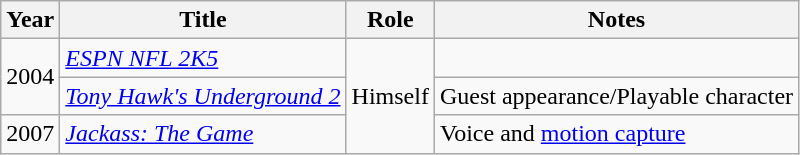<table class="wikitable">
<tr>
<th>Year</th>
<th>Title</th>
<th>Role</th>
<th>Notes</th>
</tr>
<tr>
<td rowspan=2>2004</td>
<td><em><a href='#'>ESPN NFL 2K5</a></em></td>
<td rowspan=3>Himself</td>
<td></td>
</tr>
<tr>
<td><em><a href='#'>Tony Hawk's Underground 2</a></em></td>
<td>Guest appearance/Playable character</td>
</tr>
<tr>
<td>2007</td>
<td><em><a href='#'>Jackass: The Game</a></em></td>
<td>Voice and <a href='#'>motion capture</a></td>
</tr>
</table>
